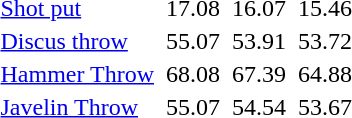<table>
<tr>
<td><a href='#'>Shot put</a></td>
<td></td>
<td>17.08</td>
<td></td>
<td>16.07</td>
<td></td>
<td>15.46</td>
</tr>
<tr>
<td><a href='#'>Discus throw</a></td>
<td></td>
<td>55.07</td>
<td></td>
<td>53.91</td>
<td></td>
<td>53.72</td>
</tr>
<tr>
<td><a href='#'>Hammer Throw</a></td>
<td></td>
<td>68.08</td>
<td></td>
<td>67.39</td>
<td></td>
<td>64.88</td>
</tr>
<tr>
<td><a href='#'>Javelin Throw</a></td>
<td></td>
<td>55.07</td>
<td></td>
<td>54.54</td>
<td></td>
<td>53.67</td>
</tr>
</table>
